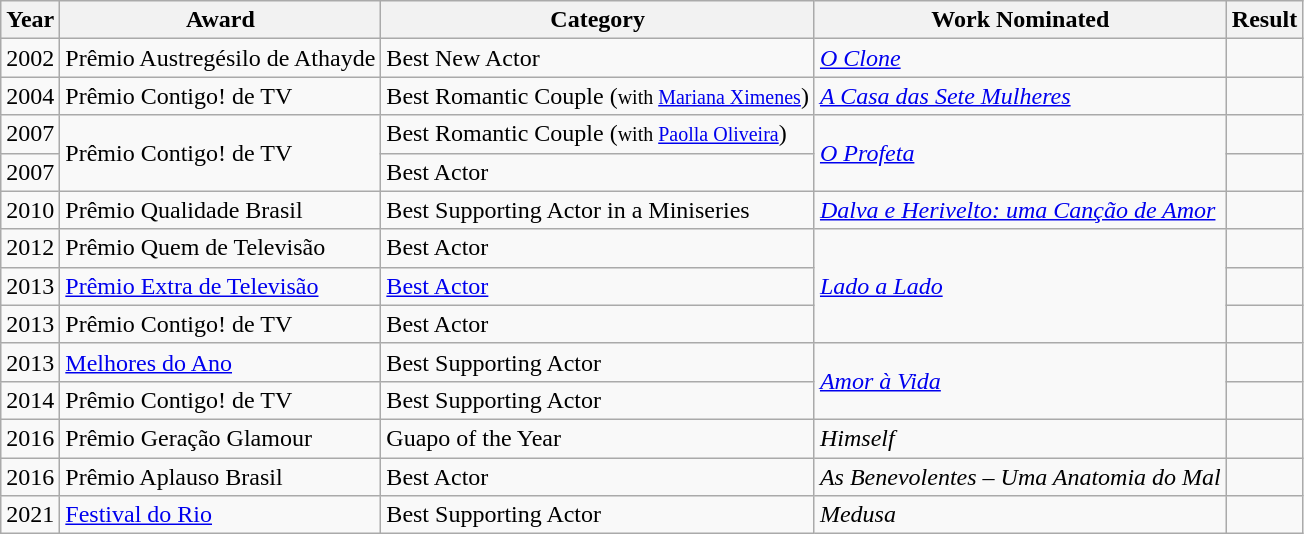<table class="wikitable">
<tr>
<th>Year</th>
<th>Award</th>
<th>Category</th>
<th>Work Nominated</th>
<th>Result</th>
</tr>
<tr>
<td>2002</td>
<td>Prêmio Austregésilo de Athayde</td>
<td>Best New Actor</td>
<td><em><a href='#'>O Clone</a></em></td>
<td></td>
</tr>
<tr>
<td>2004</td>
<td>Prêmio Contigo! de TV</td>
<td>Best Romantic Couple (<small>with <a href='#'>Mariana Ximenes</a></small>)</td>
<td><em><a href='#'>A Casa das Sete Mulheres</a></em></td>
<td></td>
</tr>
<tr>
<td>2007</td>
<td rowspan="2">Prêmio Contigo! de TV</td>
<td>Best Romantic Couple (<small>with <a href='#'>Paolla Oliveira</a></small>)</td>
<td rowspan="2"><em><a href='#'>O Profeta</a></em></td>
<td></td>
</tr>
<tr>
<td>2007</td>
<td>Best Actor</td>
<td></td>
</tr>
<tr>
<td>2010</td>
<td>Prêmio Qualidade Brasil</td>
<td>Best Supporting Actor in a Miniseries</td>
<td><em><a href='#'>Dalva e Herivelto: uma Canção de Amor</a></em></td>
<td></td>
</tr>
<tr>
<td>2012</td>
<td>Prêmio Quem de Televisão</td>
<td>Best Actor</td>
<td rowspan="3"><em><a href='#'>Lado a Lado</a></em></td>
<td></td>
</tr>
<tr>
<td>2013</td>
<td><a href='#'>Prêmio Extra de Televisão</a></td>
<td><a href='#'>Best Actor</a></td>
<td></td>
</tr>
<tr>
<td>2013</td>
<td>Prêmio Contigo! de TV</td>
<td>Best Actor</td>
<td></td>
</tr>
<tr>
<td>2013</td>
<td><a href='#'>Melhores do Ano</a></td>
<td>Best Supporting Actor</td>
<td rowspan="2"><em><a href='#'>Amor à Vida</a></em></td>
<td></td>
</tr>
<tr>
<td>2014</td>
<td>Prêmio Contigo! de TV</td>
<td>Best Supporting Actor</td>
<td></td>
</tr>
<tr>
<td>2016</td>
<td>Prêmio Geração Glamour</td>
<td>Guapo of the Year</td>
<td><em>Himself</em></td>
<td></td>
</tr>
<tr>
<td>2016</td>
<td>Prêmio Aplauso Brasil</td>
<td>Best Actor</td>
<td><em>As Benevolentes – Uma Anatomia do Mal</em></td>
<td></td>
</tr>
<tr>
<td>2021</td>
<td><a href='#'>Festival do Rio</a></td>
<td>Best Supporting Actor</td>
<td><em>Medusa</em></td>
<td></td>
</tr>
</table>
